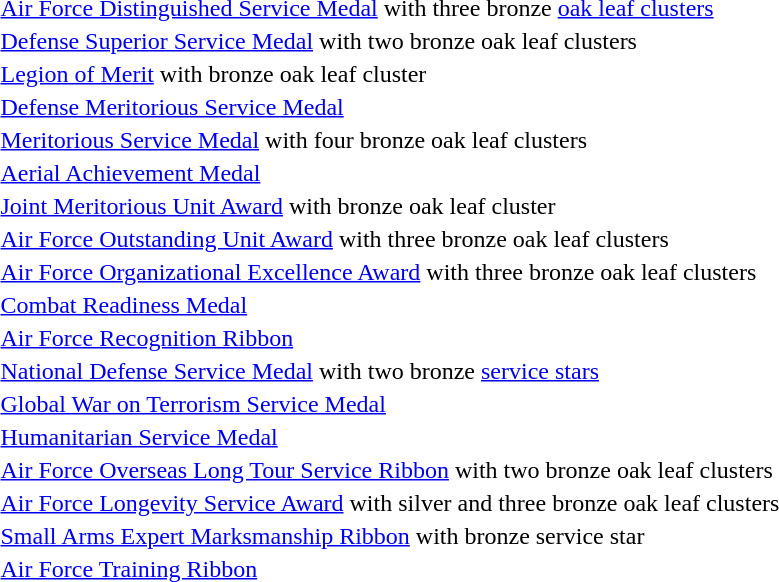<table>
<tr>
<td><span></span><span></span><span></span></td>
<td><a href='#'>Air Force Distinguished Service Medal</a> with three bronze <a href='#'>oak leaf clusters</a></td>
</tr>
<tr>
<td><span></span><span></span></td>
<td><a href='#'>Defense Superior Service Medal</a> with two bronze oak leaf clusters</td>
</tr>
<tr>
<td></td>
<td><a href='#'>Legion of Merit</a> with bronze oak leaf cluster</td>
</tr>
<tr>
<td></td>
<td><a href='#'>Defense Meritorious Service Medal</a></td>
</tr>
<tr>
<td><span></span><span></span><span></span><span></span></td>
<td><a href='#'>Meritorious Service Medal</a> with four bronze oak leaf clusters</td>
</tr>
<tr>
<td></td>
<td><a href='#'>Aerial Achievement Medal</a></td>
</tr>
<tr>
<td></td>
<td><a href='#'>Joint Meritorious Unit Award</a> with bronze oak leaf cluster</td>
</tr>
<tr>
<td><span></span><span></span><span></span></td>
<td><a href='#'>Air Force Outstanding Unit Award</a> with three bronze oak leaf clusters</td>
</tr>
<tr>
<td><span></span><span></span><span></span></td>
<td><a href='#'>Air Force Organizational Excellence Award</a> with three bronze oak leaf clusters</td>
</tr>
<tr>
<td></td>
<td><a href='#'>Combat Readiness Medal</a></td>
</tr>
<tr>
<td></td>
<td><a href='#'>Air Force Recognition Ribbon</a></td>
</tr>
<tr>
<td><span></span><span></span></td>
<td><a href='#'>National Defense Service Medal</a> with two bronze <a href='#'>service stars</a></td>
</tr>
<tr>
<td></td>
<td><a href='#'>Global War on Terrorism Service Medal</a></td>
</tr>
<tr>
<td></td>
<td><a href='#'>Humanitarian Service Medal</a></td>
</tr>
<tr>
<td><span></span><span></span></td>
<td><a href='#'>Air Force Overseas Long Tour Service Ribbon</a> with two bronze oak leaf clusters</td>
</tr>
<tr>
<td><span></span><span></span><span></span><span></span></td>
<td><a href='#'>Air Force Longevity Service Award</a> with silver and three bronze oak leaf clusters</td>
</tr>
<tr>
<td></td>
<td><a href='#'>Small Arms Expert Marksmanship Ribbon</a> with bronze service star</td>
</tr>
<tr>
<td></td>
<td><a href='#'>Air Force Training Ribbon</a></td>
</tr>
</table>
